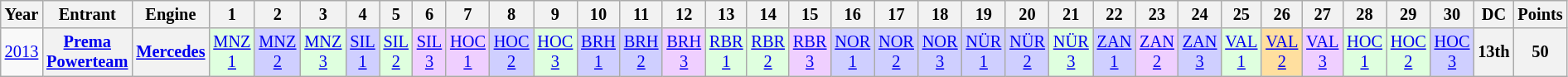<table class="wikitable" style="text-align:center; font-size:85%">
<tr>
<th>Year</th>
<th>Entrant</th>
<th>Engine</th>
<th>1</th>
<th>2</th>
<th>3</th>
<th>4</th>
<th>5</th>
<th>6</th>
<th>7</th>
<th>8</th>
<th>9</th>
<th>10</th>
<th>11</th>
<th>12</th>
<th>13</th>
<th>14</th>
<th>15</th>
<th>16</th>
<th>17</th>
<th>18</th>
<th>19</th>
<th>20</th>
<th>21</th>
<th>22</th>
<th>23</th>
<th>24</th>
<th>25</th>
<th>26</th>
<th>27</th>
<th>28</th>
<th>29</th>
<th>30</th>
<th>DC</th>
<th>Points</th>
</tr>
<tr>
<td><a href='#'>2013</a></td>
<th><a href='#'>Prema Powerteam</a></th>
<th><a href='#'>Mercedes</a></th>
<td style="background:#DFFFDF;"><a href='#'>MNZ<br>1</a><br></td>
<td style="background:#CFCFFF;"><a href='#'>MNZ<br>2</a><br></td>
<td style="background:#DFFFDF;"><a href='#'>MNZ<br>3</a><br></td>
<td style="background:#CFCFFF;"><a href='#'>SIL<br>1</a><br></td>
<td style="background:#DFFFDF;"><a href='#'>SIL<br>2</a><br></td>
<td style="background:#EFCFFF;"><a href='#'>SIL<br>3</a><br></td>
<td style="background:#EFCFFF;"><a href='#'>HOC<br>1</a><br></td>
<td style="background:#CFCFFF;"><a href='#'>HOC<br>2</a><br></td>
<td style="background:#DFFFDF;"><a href='#'>HOC<br>3</a><br></td>
<td style="background:#CFCFFF;"><a href='#'>BRH<br>1</a><br></td>
<td style="background:#CFCFFF;"><a href='#'>BRH<br>2</a><br></td>
<td style="background:#EFCFFF;"><a href='#'>BRH<br>3</a><br></td>
<td style="background:#DFFFDF;"><a href='#'>RBR<br>1</a><br></td>
<td style="background:#DFFFDF;"><a href='#'>RBR<br>2</a><br></td>
<td style="background:#EFCFFF;"><a href='#'>RBR<br>3</a><br></td>
<td style="background:#CFCFFF;"><a href='#'>NOR<br>1</a><br></td>
<td style="background:#CFCFFF;"><a href='#'>NOR<br>2</a><br></td>
<td style="background:#CFCFFF;"><a href='#'>NOR<br>3</a><br></td>
<td style="background:#CFCFFF;"><a href='#'>NÜR<br>1</a><br></td>
<td style="background:#CFCFFF;"><a href='#'>NÜR<br>2</a><br></td>
<td style="background:#DFFFDF;"><a href='#'>NÜR<br>3</a><br></td>
<td style="background:#CFCFFF;"><a href='#'>ZAN<br>1</a><br></td>
<td style="background:#EFCFFF;"><a href='#'>ZAN<br>2</a><br></td>
<td style="background:#CFCFFF;"><a href='#'>ZAN<br>3</a><br></td>
<td style="background:#DFFFDF;"><a href='#'>VAL<br>1</a><br></td>
<td style="background:#FFDF9F;"><a href='#'>VAL<br>2</a><br></td>
<td style="background:#EFCFFF;"><a href='#'>VAL<br>3</a><br></td>
<td style="background:#DFFFDF;"><a href='#'>HOC<br>1</a><br></td>
<td style="background:#DFFFDF;"><a href='#'>HOC<br>2</a><br></td>
<td style="background:#CFCFFF;"><a href='#'>HOC<br>3</a><br></td>
<th>13th</th>
<th>50</th>
</tr>
</table>
